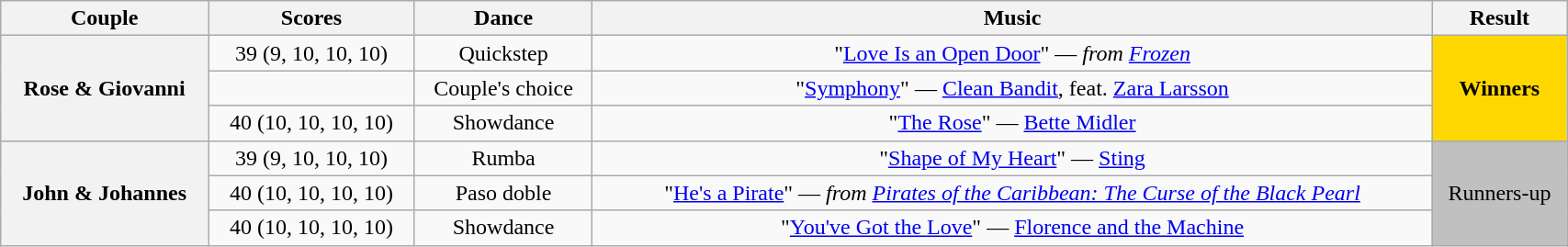<table class="wikitable sortable" style="text-align:center; width: 90%">
<tr>
<th scope="col">Couple</th>
<th scope="col">Scores</th>
<th scope="col" class="unsortable">Dance</th>
<th scope="col" class="unsortable">Music</th>
<th scope="col" class="unsortable">Result</th>
</tr>
<tr>
<th scope="row" rowspan=3>Rose & Giovanni</th>
<td>39 (9, 10, 10, 10)</td>
<td>Quickstep</td>
<td>"<a href='#'>Love Is an Open Door</a>" — <em>from <a href='#'>Frozen</a></em></td>
<td rowspan=3 bgcolor="gold"><strong>Winners</strong></td>
</tr>
<tr>
<td></td>
<td>Couple's choice</td>
<td>"<a href='#'>Symphony</a>" — <a href='#'>Clean Bandit</a>, feat. <a href='#'>Zara Larsson</a></td>
</tr>
<tr>
<td>40 (10, 10, 10, 10)</td>
<td>Showdance</td>
<td>"<a href='#'>The Rose</a>" — <a href='#'>Bette Midler</a></td>
</tr>
<tr>
<th scope="row" rowspan=3>John & Johannes</th>
<td>39 (9, 10, 10, 10)</td>
<td>Rumba</td>
<td>"<a href='#'>Shape of My Heart</a>" — <a href='#'>Sting</a></td>
<td rowspan=3 bgcolor="silver">Runners-up</td>
</tr>
<tr>
<td>40 (10, 10, 10, 10)</td>
<td>Paso doble</td>
<td>"<a href='#'>He's a Pirate</a>" — <em>from <a href='#'>Pirates of the Caribbean: The Curse of the Black Pearl</a></em></td>
</tr>
<tr>
<td>40 (10, 10, 10, 10)</td>
<td>Showdance</td>
<td>"<a href='#'>You've Got the Love</a>" — <a href='#'>Florence and the Machine</a></td>
</tr>
</table>
